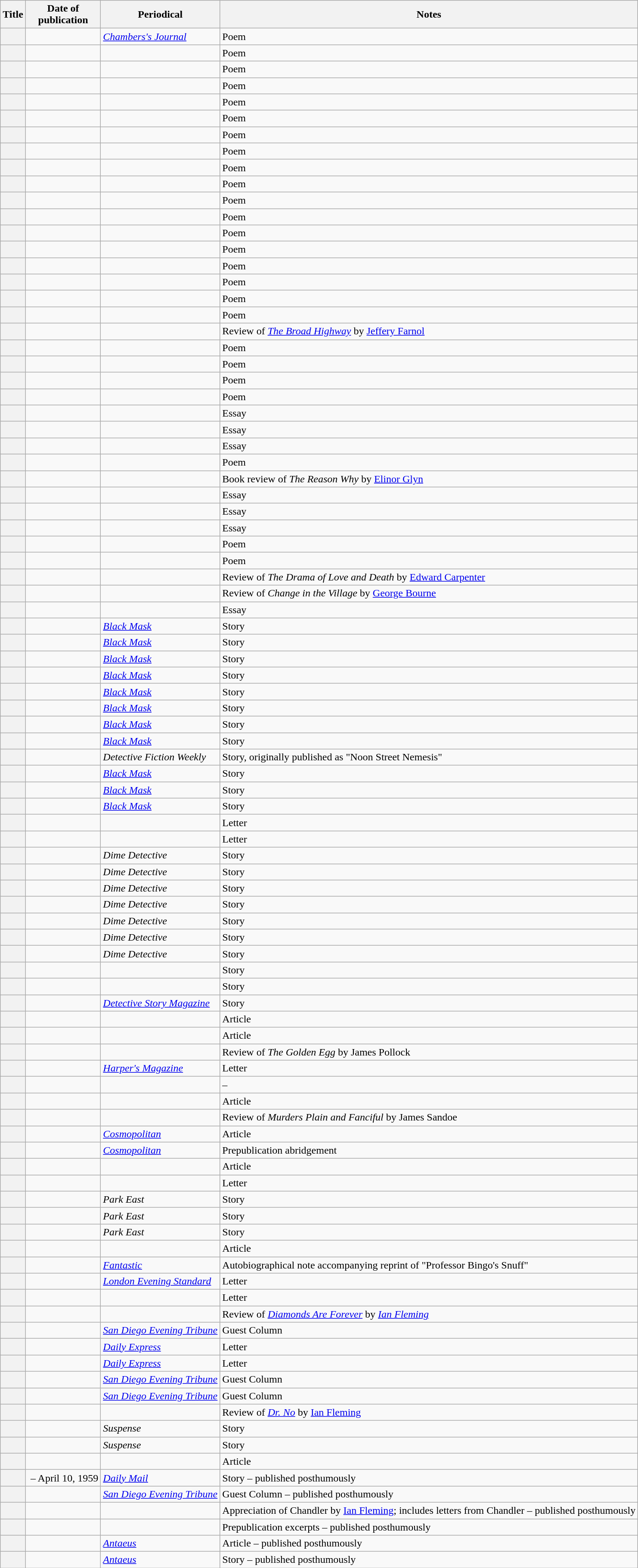<table class="wikitable plainrowheaders sortable" style="margin-right: 0;">
<tr>
<th scope="col">Title</th>
<th scope="col">Date of<br>publication</th>
<th scope="col">Periodical</th>
<th scope="col" class="unsortable">Notes</th>
</tr>
<tr>
<th scope="row"></th>
<td></td>
<td><em><a href='#'>Chambers's Journal</a></em></td>
<td>Poem</td>
</tr>
<tr>
<th scope="row"></th>
<td></td>
<td></td>
<td>Poem</td>
</tr>
<tr>
<th scope="row"></th>
<td></td>
<td></td>
<td>Poem</td>
</tr>
<tr>
<th scope="row"></th>
<td></td>
<td></td>
<td>Poem</td>
</tr>
<tr>
<th scope="row"></th>
<td></td>
<td></td>
<td>Poem</td>
</tr>
<tr>
<th scope="row"></th>
<td></td>
<td></td>
<td>Poem</td>
</tr>
<tr>
<th scope="row"></th>
<td></td>
<td></td>
<td>Poem</td>
</tr>
<tr>
<th scope="row"></th>
<td></td>
<td></td>
<td>Poem</td>
</tr>
<tr>
<th scope="row"></th>
<td></td>
<td></td>
<td>Poem</td>
</tr>
<tr>
<th scope="row"></th>
<td></td>
<td></td>
<td>Poem</td>
</tr>
<tr>
<th scope="row"></th>
<td></td>
<td></td>
<td>Poem</td>
</tr>
<tr>
<th scope="row"></th>
<td></td>
<td></td>
<td>Poem</td>
</tr>
<tr>
<th scope="row"></th>
<td></td>
<td></td>
<td>Poem</td>
</tr>
<tr>
<th scope="row"></th>
<td></td>
<td></td>
<td>Poem</td>
</tr>
<tr>
<th scope="row"></th>
<td></td>
<td></td>
<td>Poem</td>
</tr>
<tr>
<th scope="row"></th>
<td></td>
<td></td>
<td>Poem</td>
</tr>
<tr>
<th scope="row"></th>
<td></td>
<td></td>
<td>Poem</td>
</tr>
<tr>
<th scope="row"></th>
<td></td>
<td></td>
<td>Poem</td>
</tr>
<tr>
<th scope="row"></th>
<td></td>
<td></td>
<td>Review of <em><a href='#'>The Broad Highway</a></em> by <a href='#'>Jeffery Farnol</a></td>
</tr>
<tr>
<th scope="row"></th>
<td></td>
<td></td>
<td>Poem</td>
</tr>
<tr>
<th scope="row"></th>
<td></td>
<td></td>
<td>Poem</td>
</tr>
<tr>
<th scope="row"></th>
<td></td>
<td></td>
<td>Poem</td>
</tr>
<tr>
<th scope="row"></th>
<td></td>
<td></td>
<td>Poem</td>
</tr>
<tr>
<th scope="row"></th>
<td></td>
<td></td>
<td>Essay</td>
</tr>
<tr>
<th scope="row"></th>
<td></td>
<td></td>
<td>Essay</td>
</tr>
<tr>
<th scope="row"></th>
<td></td>
<td></td>
<td>Essay</td>
</tr>
<tr>
<th scope="row"></th>
<td></td>
<td></td>
<td>Poem</td>
</tr>
<tr>
<th scope="row"></th>
<td></td>
<td></td>
<td>Book review of <em>The Reason Why</em> by <a href='#'>Elinor Glyn</a></td>
</tr>
<tr>
<th scope="row"></th>
<td></td>
<td></td>
<td>Essay</td>
</tr>
<tr>
<th scope="row"></th>
<td></td>
<td></td>
<td>Essay</td>
</tr>
<tr>
<th scope="row"></th>
<td></td>
<td></td>
<td>Essay</td>
</tr>
<tr>
<th scope="row"></th>
<td></td>
<td></td>
<td>Poem</td>
</tr>
<tr>
<th scope="row"></th>
<td></td>
<td></td>
<td>Poem</td>
</tr>
<tr>
<th scope="row"></th>
<td></td>
<td></td>
<td>Review of <em>The Drama of Love and Death</em> by <a href='#'>Edward Carpenter</a></td>
</tr>
<tr>
<th scope="row"></th>
<td></td>
<td></td>
<td>Review of <em>Change in the Village</em> by <a href='#'>George Bourne</a></td>
</tr>
<tr>
<th scope="row"></th>
<td></td>
<td></td>
<td>Essay</td>
</tr>
<tr>
<th scope="row"></th>
<td></td>
<td><em><a href='#'>Black Mask</a></em></td>
<td>Story</td>
</tr>
<tr>
<th scope="row"></th>
<td></td>
<td><em><a href='#'>Black Mask</a></em></td>
<td>Story</td>
</tr>
<tr>
<th scope="row"></th>
<td></td>
<td><em><a href='#'>Black Mask</a></em></td>
<td>Story</td>
</tr>
<tr>
<th scope="row"></th>
<td></td>
<td><em><a href='#'>Black Mask</a></em></td>
<td>Story</td>
</tr>
<tr>
<th scope="row"></th>
<td></td>
<td><em><a href='#'>Black Mask</a></em></td>
<td>Story</td>
</tr>
<tr>
<th scope="row"></th>
<td></td>
<td><em><a href='#'>Black Mask</a></em></td>
<td>Story</td>
</tr>
<tr>
<th scope="row"></th>
<td></td>
<td><em><a href='#'>Black Mask</a></em></td>
<td>Story</td>
</tr>
<tr>
<th scope="row"></th>
<td></td>
<td><em><a href='#'>Black Mask</a></em></td>
<td>Story</td>
</tr>
<tr>
<th scope="row"></th>
<td></td>
<td><em>Detective Fiction Weekly</em></td>
<td>Story, originally published as "Noon Street Nemesis"</td>
</tr>
<tr>
<th scope="row"></th>
<td></td>
<td><em><a href='#'>Black Mask</a></em></td>
<td>Story</td>
</tr>
<tr>
<th scope="row"></th>
<td></td>
<td><em><a href='#'>Black Mask</a></em></td>
<td>Story</td>
</tr>
<tr>
<th scope="row"></th>
<td></td>
<td><em><a href='#'>Black Mask</a></em></td>
<td>Story</td>
</tr>
<tr>
<th scope="row"></th>
<td></td>
<td></td>
<td>Letter</td>
</tr>
<tr>
<th scope="row"></th>
<td></td>
<td></td>
<td>Letter</td>
</tr>
<tr>
<th scope="row"></th>
<td></td>
<td><em>Dime Detective</em></td>
<td>Story</td>
</tr>
<tr>
<th scope="row"></th>
<td></td>
<td><em>Dime Detective</em></td>
<td>Story</td>
</tr>
<tr>
<th scope="row"></th>
<td></td>
<td><em>Dime Detective</em></td>
<td>Story</td>
</tr>
<tr>
<th scope="row"></th>
<td></td>
<td><em>Dime Detective</em></td>
<td>Story</td>
</tr>
<tr>
<th scope="row"></th>
<td></td>
<td><em>Dime Detective</em></td>
<td>Story</td>
</tr>
<tr>
<th scope="row"></th>
<td></td>
<td><em>Dime Detective</em></td>
<td>Story</td>
</tr>
<tr>
<th scope="row"></th>
<td></td>
<td><em>Dime Detective</em></td>
<td>Story</td>
</tr>
<tr>
<th scope="row"></th>
<td></td>
<td></td>
<td>Story</td>
</tr>
<tr>
<th scope="row"></th>
<td></td>
<td></td>
<td>Story</td>
</tr>
<tr>
<th scope="row"></th>
<td></td>
<td><em><a href='#'>Detective Story Magazine</a></em></td>
<td>Story</td>
</tr>
<tr>
<th scope="row"></th>
<td></td>
<td></td>
<td>Article</td>
</tr>
<tr>
<th scope="row"></th>
<td></td>
<td></td>
<td>Article</td>
</tr>
<tr>
<th scope="row"></th>
<td></td>
<td></td>
<td>Review of <em>The Golden Egg</em> by James Pollock</td>
</tr>
<tr>
<th scope="row"></th>
<td></td>
<td><em><a href='#'>Harper's Magazine</a></em></td>
<td>Letter</td>
</tr>
<tr>
<th scope="row"></th>
<td></td>
<td></td>
<td>–</td>
</tr>
<tr>
<th scope="row"></th>
<td></td>
<td></td>
<td>Article</td>
</tr>
<tr>
<th scope="row"></th>
<td></td>
<td></td>
<td>Review of <em>Murders Plain and Fanciful</em> by James Sandoe</td>
</tr>
<tr>
<th scope="row"></th>
<td></td>
<td><em><a href='#'>Cosmopolitan</a></em></td>
<td>Article</td>
</tr>
<tr>
<th scope="row"></th>
<td></td>
<td><em><a href='#'>Cosmopolitan</a></em></td>
<td>Prepublication abridgement</td>
</tr>
<tr>
<th scope="row"></th>
<td></td>
<td></td>
<td>Article</td>
</tr>
<tr>
<th scope="row"></th>
<td></td>
<td></td>
<td>Letter</td>
</tr>
<tr>
<th scope="row"></th>
<td></td>
<td><em>Park East</em></td>
<td>Story</td>
</tr>
<tr>
<th scope="row"></th>
<td></td>
<td><em>Park East</em></td>
<td>Story</td>
</tr>
<tr>
<th scope="row"></th>
<td></td>
<td><em>Park East</em></td>
<td>Story</td>
</tr>
<tr>
<th scope="row"></th>
<td></td>
<td></td>
<td>Article</td>
</tr>
<tr>
<th scope="row"></th>
<td></td>
<td><em><a href='#'>Fantastic</a></em></td>
<td>Autobiographical note accompanying reprint of "Professor Bingo's Snuff"</td>
</tr>
<tr>
<th scope="row"></th>
<td></td>
<td><em><a href='#'>London Evening Standard</a></em></td>
<td>Letter</td>
</tr>
<tr>
<th scope="row"></th>
<td></td>
<td></td>
<td>Letter</td>
</tr>
<tr>
<th scope="row"></th>
<td></td>
<td></td>
<td>Review of <em><a href='#'>Diamonds Are Forever</a></em> by <em><a href='#'>Ian Fleming</a></em></td>
</tr>
<tr>
<th scope="row"></th>
<td></td>
<td><em><a href='#'>San Diego Evening Tribune</a></em></td>
<td>Guest Column</td>
</tr>
<tr>
<th scope="row"></th>
<td></td>
<td><em><a href='#'>Daily Express</a></em></td>
<td>Letter</td>
</tr>
<tr>
<th scope="row"></th>
<td></td>
<td><em><a href='#'>Daily Express</a></em></td>
<td>Letter</td>
</tr>
<tr>
<th scope="row"></th>
<td></td>
<td><em><a href='#'>San Diego Evening Tribune</a></em></td>
<td>Guest Column</td>
</tr>
<tr>
<th scope="row"></th>
<td></td>
<td><em><a href='#'>San Diego Evening Tribune</a></em></td>
<td>Guest Column</td>
</tr>
<tr>
<th scope="row"></th>
<td></td>
<td></td>
<td>Review of <em><a href='#'>Dr. No</a></em> by <a href='#'>Ian Fleming</a></td>
</tr>
<tr>
<th scope="row"></th>
<td></td>
<td><em>Suspense</em></td>
<td>Story</td>
</tr>
<tr>
<th scope="row"></th>
<td></td>
<td><em>Suspense</em></td>
<td>Story</td>
</tr>
<tr>
<th scope="row"></th>
<td></td>
<td></td>
<td>Article</td>
</tr>
<tr>
<th scope="row"></th>
<td> – April 10, 1959</td>
<td><em><a href='#'>Daily Mail</a></em></td>
<td>Story – published posthumously</td>
</tr>
<tr>
<th scope="row"></th>
<td></td>
<td><em><a href='#'>San Diego Evening Tribune</a></em></td>
<td>Guest Column – published posthumously</td>
</tr>
<tr>
<th scope="row"></th>
<td></td>
<td></td>
<td>Appreciation of Chandler by <a href='#'>Ian Fleming</a>; includes letters from Chandler – published posthumously</td>
</tr>
<tr>
<th scope="row"></th>
<td></td>
<td></td>
<td>Prepublication excerpts – published posthumously</td>
</tr>
<tr>
<th scope="row"></th>
<td></td>
<td><em><a href='#'>Antaeus</a></em></td>
<td>Article – published posthumously</td>
</tr>
<tr>
<th scope="row"></th>
<td></td>
<td><em><a href='#'>Antaeus</a></em></td>
<td>Story – published posthumously</td>
</tr>
</table>
